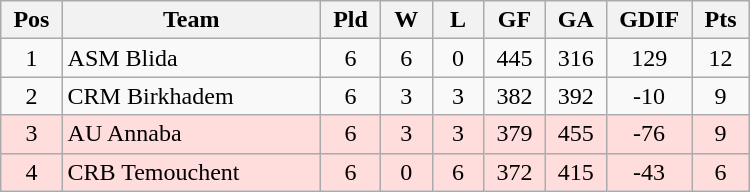<table class=wikitable style="text-align:center" width=500>
<tr>
<th width=5%>Pos</th>
<th width=25%>Team</th>
<th width=5%>Pld</th>
<th width=5%>W</th>
<th width=5%>L</th>
<th width=5%>GF</th>
<th width=5%>GA</th>
<th width=5%>GDIF</th>
<th width=5%>Pts</th>
</tr>
<tr>
<td>1</td>
<td align="left">ASM Blida</td>
<td>6</td>
<td>6</td>
<td>0</td>
<td>445</td>
<td>316</td>
<td>129</td>
<td>12</td>
</tr>
<tr>
<td>2</td>
<td align="left">CRM Birkhadem</td>
<td>6</td>
<td>3</td>
<td>3</td>
<td>382</td>
<td>392</td>
<td>-10</td>
<td>9</td>
</tr>
<tr bgcolor=#ffdddd>
<td>3</td>
<td align="left">AU Annaba</td>
<td>6</td>
<td>3</td>
<td>3</td>
<td>379</td>
<td>455</td>
<td>-76</td>
<td>9</td>
</tr>
<tr bgcolor=#ffdddd>
<td>4</td>
<td align="left">CRB Temouchent</td>
<td>6</td>
<td>0</td>
<td>6</td>
<td>372</td>
<td>415</td>
<td>-43</td>
<td>6</td>
</tr>
</table>
